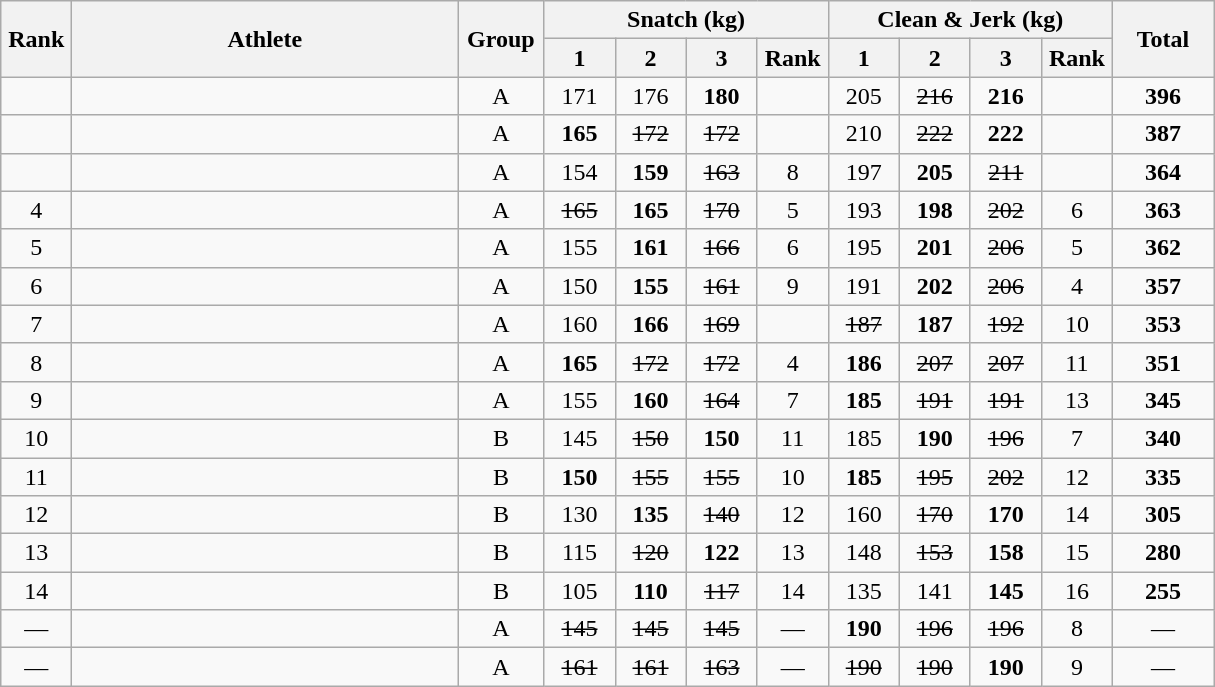<table class = "wikitable" style="text-align:center;">
<tr>
<th rowspan=2 width=40>Rank</th>
<th rowspan=2 width=250>Athlete</th>
<th rowspan=2 width=50>Group</th>
<th colspan=4>Snatch (kg)</th>
<th colspan=4>Clean & Jerk (kg)</th>
<th rowspan=2 width=60>Total</th>
</tr>
<tr>
<th width=40>1</th>
<th width=40>2</th>
<th width=40>3</th>
<th width=40>Rank</th>
<th width=40>1</th>
<th width=40>2</th>
<th width=40>3</th>
<th width=40>Rank</th>
</tr>
<tr>
<td></td>
<td align=left></td>
<td>A</td>
<td>171</td>
<td>176</td>
<td><strong>180</strong></td>
<td></td>
<td>205</td>
<td><s>216</s></td>
<td><strong>216</strong></td>
<td></td>
<td><strong>396</strong></td>
</tr>
<tr>
<td></td>
<td align=left></td>
<td>A</td>
<td><strong>165</strong></td>
<td><s>172</s></td>
<td><s>172</s></td>
<td></td>
<td>210</td>
<td><s>222</s></td>
<td><strong>222</strong></td>
<td></td>
<td><strong>387</strong></td>
</tr>
<tr>
<td></td>
<td align=left></td>
<td>A</td>
<td>154</td>
<td><strong>159</strong></td>
<td><s>163</s></td>
<td>8</td>
<td>197</td>
<td><strong>205</strong></td>
<td><s>211</s></td>
<td></td>
<td><strong>364</strong></td>
</tr>
<tr>
<td>4</td>
<td align=left></td>
<td>A</td>
<td><s>165</s></td>
<td><strong>165</strong></td>
<td><s>170</s></td>
<td>5</td>
<td>193</td>
<td><strong>198</strong></td>
<td><s>202</s></td>
<td>6</td>
<td><strong>363</strong></td>
</tr>
<tr>
<td>5</td>
<td align=left></td>
<td>A</td>
<td>155</td>
<td><strong>161</strong></td>
<td><s>166</s></td>
<td>6</td>
<td>195</td>
<td><strong>201</strong></td>
<td><s>206</s></td>
<td>5</td>
<td><strong>362</strong></td>
</tr>
<tr>
<td>6</td>
<td align=left></td>
<td>A</td>
<td>150</td>
<td><strong>155</strong></td>
<td><s>161</s></td>
<td>9</td>
<td>191</td>
<td><strong>202</strong></td>
<td><s>206</s></td>
<td>4</td>
<td><strong>357</strong></td>
</tr>
<tr>
<td>7</td>
<td align=left></td>
<td>A</td>
<td>160</td>
<td><strong>166</strong></td>
<td><s>169</s></td>
<td></td>
<td><s>187</s></td>
<td><strong>187</strong></td>
<td><s>192</s></td>
<td>10</td>
<td><strong>353</strong></td>
</tr>
<tr>
<td>8</td>
<td align=left></td>
<td>A</td>
<td><strong>165</strong></td>
<td><s>172</s></td>
<td><s>172</s></td>
<td>4</td>
<td><strong>186</strong></td>
<td><s>207</s></td>
<td><s>207</s></td>
<td>11</td>
<td><strong>351</strong></td>
</tr>
<tr>
<td>9</td>
<td align=left></td>
<td>A</td>
<td>155</td>
<td><strong>160</strong></td>
<td><s>164</s></td>
<td>7</td>
<td><strong>185</strong></td>
<td><s>191</s></td>
<td><s>191</s></td>
<td>13</td>
<td><strong>345</strong></td>
</tr>
<tr>
<td>10</td>
<td align=left></td>
<td>B</td>
<td>145</td>
<td><s>150</s></td>
<td><strong>150</strong></td>
<td>11</td>
<td>185</td>
<td><strong>190</strong></td>
<td><s>196</s></td>
<td>7</td>
<td><strong>340</strong></td>
</tr>
<tr>
<td>11</td>
<td align=left></td>
<td>B</td>
<td><strong>150</strong></td>
<td><s>155</s></td>
<td><s>155</s></td>
<td>10</td>
<td><strong>185</strong></td>
<td><s>195</s></td>
<td><s>202</s></td>
<td>12</td>
<td><strong>335</strong></td>
</tr>
<tr>
<td>12</td>
<td align=left></td>
<td>B</td>
<td>130</td>
<td><strong>135</strong></td>
<td><s>140</s></td>
<td>12</td>
<td>160</td>
<td><s>170</s></td>
<td><strong>170</strong></td>
<td>14</td>
<td><strong>305</strong></td>
</tr>
<tr>
<td>13</td>
<td align=left></td>
<td>B</td>
<td>115</td>
<td><s>120</s></td>
<td><strong>122</strong></td>
<td>13</td>
<td>148</td>
<td><s>153</s></td>
<td><strong>158</strong></td>
<td>15</td>
<td><strong>280</strong></td>
</tr>
<tr>
<td>14</td>
<td align=left></td>
<td>B</td>
<td>105</td>
<td><strong>110</strong></td>
<td><s>117</s></td>
<td>14</td>
<td>135</td>
<td>141</td>
<td><strong>145</strong></td>
<td>16</td>
<td><strong>255</strong></td>
</tr>
<tr>
<td>—</td>
<td align=left></td>
<td>A</td>
<td><s>145</s></td>
<td><s>145</s></td>
<td><s>145</s></td>
<td>—</td>
<td><strong>190</strong></td>
<td><s>196</s></td>
<td><s>196</s></td>
<td>8</td>
<td>—</td>
</tr>
<tr>
<td>—</td>
<td align=left></td>
<td>A</td>
<td><s>161</s></td>
<td><s>161</s></td>
<td><s>163</s></td>
<td>—</td>
<td><s>190</s></td>
<td><s>190</s></td>
<td><strong>190</strong></td>
<td>9</td>
<td>—</td>
</tr>
</table>
